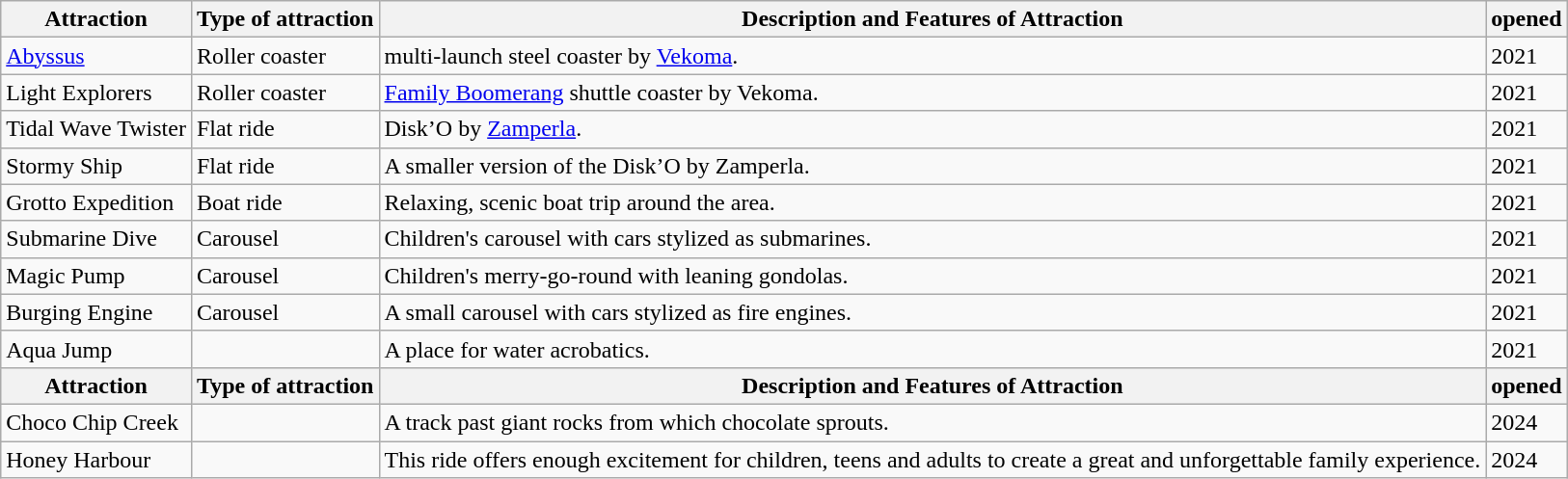<table class="wikitable">
<tr>
<th>Attraction</th>
<th>Type of attraction</th>
<th>Description and Features of Attraction</th>
<th>opened</th>
</tr>
<tr>
<td><a href='#'>Abyssus</a></td>
<td>Roller coaster</td>
<td>multi-launch steel coaster by <a href='#'>Vekoma</a>.</td>
<td>2021</td>
</tr>
<tr>
<td>Light Explorers</td>
<td>Roller coaster</td>
<td><a href='#'>Family Boomerang</a> shuttle coaster by Vekoma.</td>
<td>2021</td>
</tr>
<tr>
<td>Tidal Wave Twister</td>
<td>Flat ride</td>
<td>Disk’O by <a href='#'>Zamperla</a>.</td>
<td>2021</td>
</tr>
<tr>
<td>Stormy Ship</td>
<td>Flat ride</td>
<td>A smaller version of the Disk’O by Zamperla.</td>
<td>2021</td>
</tr>
<tr>
<td>Grotto Expedition</td>
<td>Boat ride</td>
<td>Relaxing, scenic boat trip around the area.</td>
<td>2021</td>
</tr>
<tr>
<td>Submarine Dive</td>
<td>Carousel</td>
<td>Children's carousel with cars stylized as submarines.</td>
<td>2021</td>
</tr>
<tr>
<td>Magic Pump</td>
<td>Carousel</td>
<td>Children's merry-go-round with leaning gondolas.</td>
<td>2021</td>
</tr>
<tr>
<td>Burging Engine</td>
<td>Carousel</td>
<td>A small carousel with cars stylized as fire engines.</td>
<td>2021</td>
</tr>
<tr>
<td>Aqua Jump</td>
<td></td>
<td>A place for water acrobatics.</td>
<td>2021</td>
</tr>
<tr>
<th>Attraction</th>
<th>Type of attraction</th>
<th>Description and Features of Attraction</th>
<th>opened</th>
</tr>
<tr>
<td>Choco Chip Creek</td>
<td></td>
<td>A track past giant rocks from which chocolate sprouts.</td>
<td>2024</td>
</tr>
<tr>
<td>Honey Harbour</td>
<td></td>
<td>This ride offers enough excitement for children, teens and adults to create a great and unforgettable family experience.</td>
<td>2024</td>
</tr>
</table>
